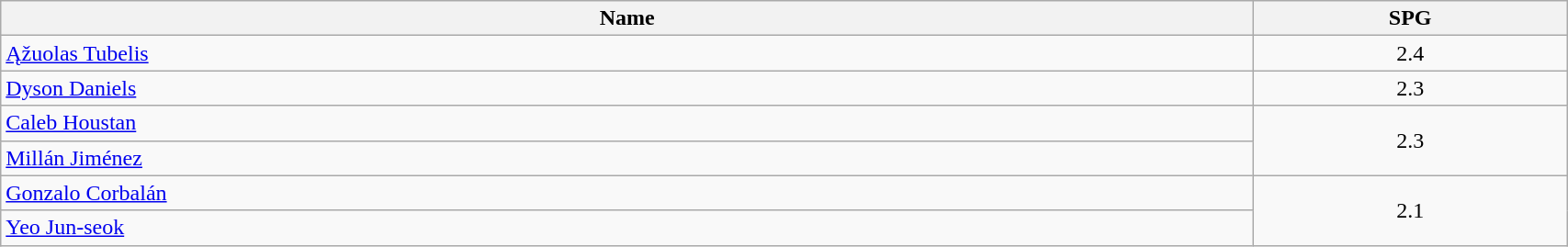<table class=wikitable width="90%">
<tr>
<th width="80%">Name</th>
<th width="20%">SPG</th>
</tr>
<tr>
<td> <a href='#'>Ąžuolas Tubelis</a></td>
<td align=center>2.4</td>
</tr>
<tr>
<td> <a href='#'>Dyson Daniels</a></td>
<td align=center>2.3</td>
</tr>
<tr>
<td> <a href='#'>Caleb Houstan</a></td>
<td align=center rowspan=2>2.3</td>
</tr>
<tr>
<td> <a href='#'>Millán Jiménez</a></td>
</tr>
<tr>
<td> <a href='#'>Gonzalo Corbalán</a></td>
<td align=center rowspan=2>2.1</td>
</tr>
<tr>
<td> <a href='#'>Yeo Jun-seok</a></td>
</tr>
</table>
